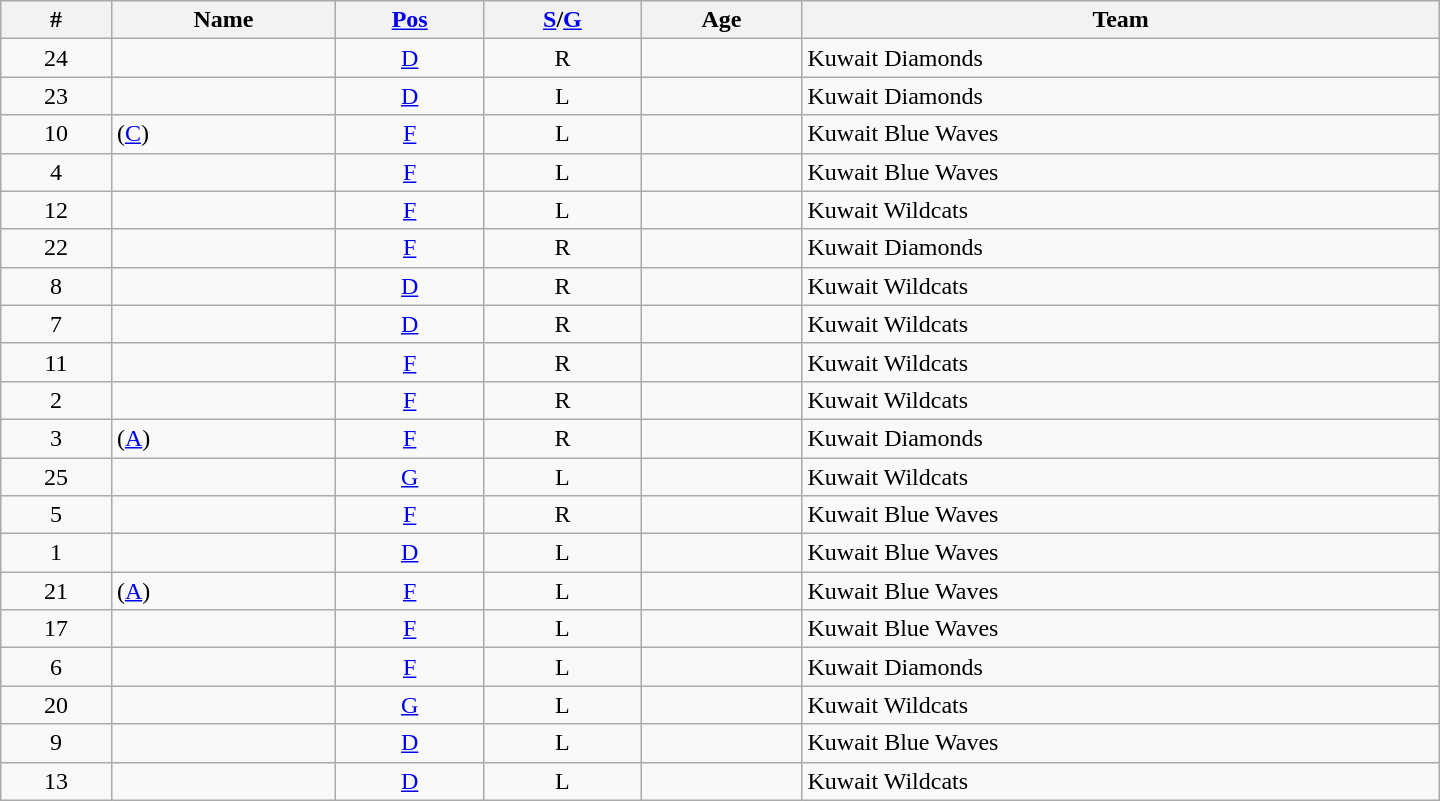<table class="wikitable sortable" style="width:60em; text-align: center">
<tr>
<th>#</th>
<th>Name</th>
<th><a href='#'>Pos</a></th>
<th><a href='#'>S</a>/<a href='#'>G</a></th>
<th>Age</th>
<th>Team</th>
</tr>
<tr>
<td>24</td>
<td align="left"></td>
<td><a href='#'>D</a></td>
<td>R</td>
<td></td>
<td align="left">Kuwait Diamonds</td>
</tr>
<tr>
<td>23</td>
<td align="left"></td>
<td><a href='#'>D</a></td>
<td>L</td>
<td></td>
<td align="left">Kuwait Diamonds</td>
</tr>
<tr>
<td>10</td>
<td align="left"> (<a href='#'>C</a>)</td>
<td><a href='#'>F</a></td>
<td>L</td>
<td></td>
<td align="left">Kuwait Blue Waves</td>
</tr>
<tr>
<td>4</td>
<td align="left"></td>
<td><a href='#'>F</a></td>
<td>L</td>
<td></td>
<td align="left">Kuwait Blue Waves</td>
</tr>
<tr>
<td>12</td>
<td align="left"></td>
<td><a href='#'>F</a></td>
<td>L</td>
<td></td>
<td align="left">Kuwait Wildcats</td>
</tr>
<tr>
<td>22</td>
<td align="left"></td>
<td><a href='#'>F</a></td>
<td>R</td>
<td></td>
<td align="left">Kuwait Diamonds</td>
</tr>
<tr>
<td>8</td>
<td align="left"></td>
<td><a href='#'>D</a></td>
<td>R</td>
<td></td>
<td align="left">Kuwait Wildcats</td>
</tr>
<tr>
<td>7</td>
<td align="left"></td>
<td><a href='#'>D</a></td>
<td>R</td>
<td></td>
<td align="left">Kuwait Wildcats</td>
</tr>
<tr>
<td>11</td>
<td align="left"></td>
<td><a href='#'>F</a></td>
<td>R</td>
<td></td>
<td align="left">Kuwait Wildcats</td>
</tr>
<tr>
<td>2</td>
<td align="left"></td>
<td><a href='#'>F</a></td>
<td>R</td>
<td></td>
<td align="left">Kuwait Wildcats</td>
</tr>
<tr>
<td>3</td>
<td align="left"> (<a href='#'>A</a>)</td>
<td><a href='#'>F</a></td>
<td>R</td>
<td></td>
<td align="left">Kuwait Diamonds</td>
</tr>
<tr>
<td>25</td>
<td align="left"></td>
<td><a href='#'>G</a></td>
<td>L</td>
<td></td>
<td align="left">Kuwait Wildcats</td>
</tr>
<tr>
<td>5</td>
<td align="left"></td>
<td><a href='#'>F</a></td>
<td>R</td>
<td></td>
<td align="left">Kuwait Blue Waves</td>
</tr>
<tr>
<td>1</td>
<td align="left"></td>
<td><a href='#'>D</a></td>
<td>L</td>
<td></td>
<td align="left">Kuwait Blue Waves</td>
</tr>
<tr>
<td>21</td>
<td align="left"> (<a href='#'>A</a>)</td>
<td><a href='#'>F</a></td>
<td>L</td>
<td></td>
<td align="left">Kuwait Blue Waves</td>
</tr>
<tr>
<td>17</td>
<td align="left"></td>
<td><a href='#'>F</a></td>
<td>L</td>
<td></td>
<td align="left">Kuwait Blue Waves</td>
</tr>
<tr>
<td>6</td>
<td align="left"></td>
<td><a href='#'>F</a></td>
<td>L</td>
<td></td>
<td align="left">Kuwait Diamonds</td>
</tr>
<tr>
<td>20</td>
<td align="left"></td>
<td><a href='#'>G</a></td>
<td>L</td>
<td></td>
<td align="left">Kuwait Wildcats</td>
</tr>
<tr>
<td>9</td>
<td align="left"></td>
<td><a href='#'>D</a></td>
<td>L</td>
<td></td>
<td align="left">Kuwait Blue Waves</td>
</tr>
<tr>
<td>13</td>
<td align="left"></td>
<td><a href='#'>D</a></td>
<td>L</td>
<td></td>
<td align="left">Kuwait Wildcats</td>
</tr>
</table>
